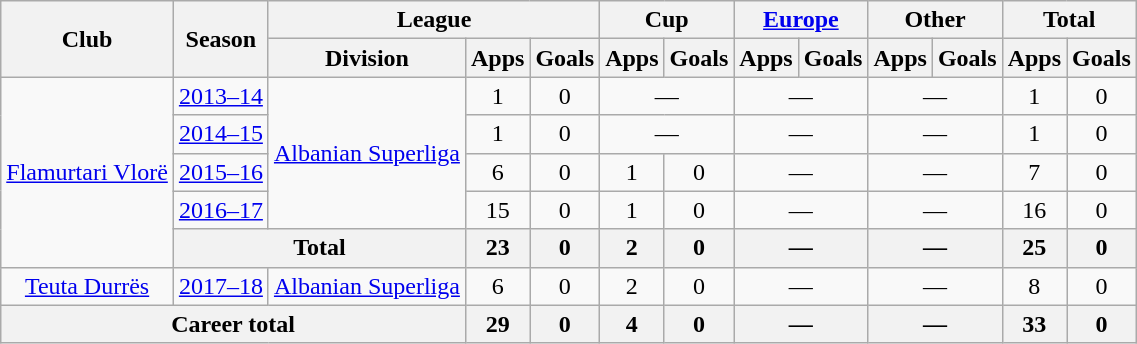<table class="wikitable" style="text-align:center">
<tr>
<th rowspan="2">Club</th>
<th rowspan="2">Season</th>
<th colspan="3">League</th>
<th colspan="2">Cup</th>
<th colspan="2"><a href='#'>Europe</a></th>
<th colspan="2">Other</th>
<th colspan="2">Total</th>
</tr>
<tr>
<th>Division</th>
<th>Apps</th>
<th>Goals</th>
<th>Apps</th>
<th>Goals</th>
<th>Apps</th>
<th>Goals</th>
<th>Apps</th>
<th>Goals</th>
<th>Apps</th>
<th>Goals</th>
</tr>
<tr>
<td rowspan="5" valign="center"><a href='#'>Flamurtari Vlorë</a></td>
<td><a href='#'>2013–14</a></td>
<td rowspan="4"><a href='#'>Albanian Superliga</a></td>
<td>1</td>
<td>0</td>
<td colspan="2">—</td>
<td colspan="2">—</td>
<td colspan="2">—</td>
<td>1</td>
<td>0</td>
</tr>
<tr>
<td><a href='#'>2014–15</a></td>
<td>1</td>
<td>0</td>
<td colspan="2">—</td>
<td colspan="2">—</td>
<td colspan="2">—</td>
<td>1</td>
<td>0</td>
</tr>
<tr>
<td><a href='#'>2015–16</a></td>
<td>6</td>
<td>0</td>
<td>1</td>
<td>0</td>
<td colspan="2">—</td>
<td colspan="2">—</td>
<td>7</td>
<td>0</td>
</tr>
<tr>
<td><a href='#'>2016–17</a></td>
<td>15</td>
<td>0</td>
<td>1</td>
<td>0</td>
<td colspan="2">—</td>
<td colspan="2">—</td>
<td>16</td>
<td>0</td>
</tr>
<tr>
<th colspan="2" valign="center">Total</th>
<th>23</th>
<th>0</th>
<th>2</th>
<th>0</th>
<th colspan="2">—</th>
<th colspan="2">—</th>
<th>25</th>
<th>0</th>
</tr>
<tr>
<td rowspan="1" valign="center"><a href='#'>Teuta Durrës</a></td>
<td><a href='#'>2017–18</a></td>
<td rowspan="1"><a href='#'>Albanian Superliga</a></td>
<td>6</td>
<td>0</td>
<td>2</td>
<td>0</td>
<td colspan="2">—</td>
<td colspan="2">—</td>
<td>8</td>
<td>0</td>
</tr>
<tr>
<th colspan="3">Career total</th>
<th>29</th>
<th>0</th>
<th>4</th>
<th>0</th>
<th colspan="2">—</th>
<th colspan="2">—</th>
<th>33</th>
<th>0</th>
</tr>
</table>
